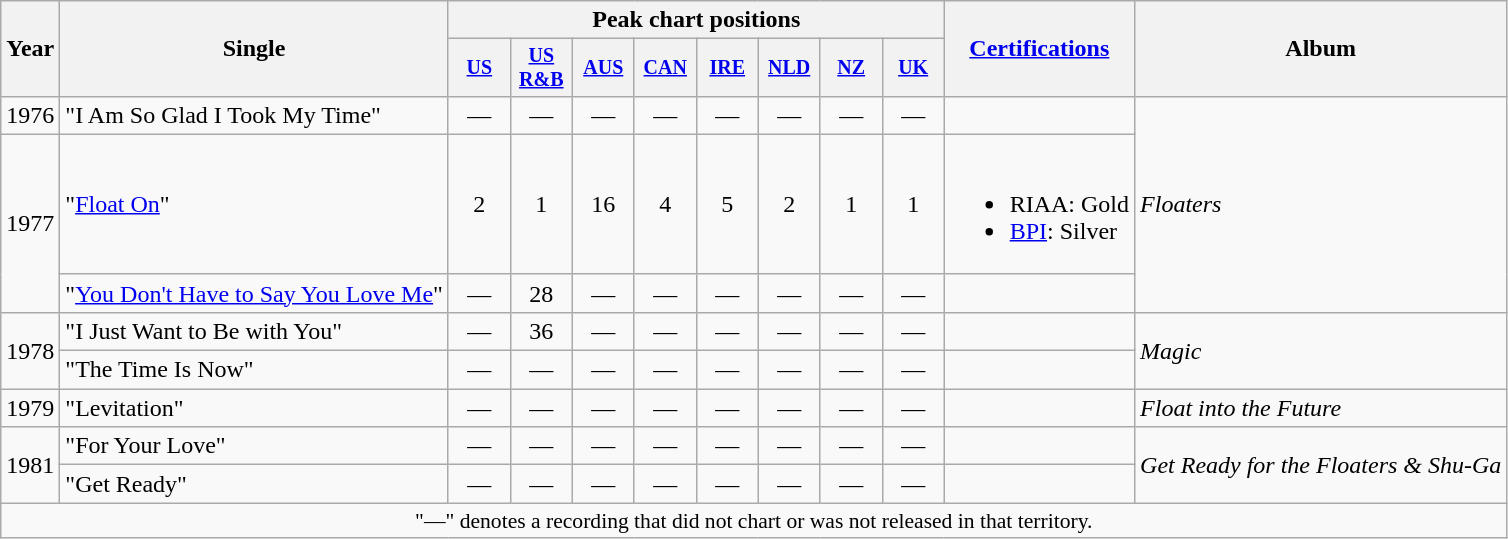<table class="wikitable" style="text-align:center;">
<tr>
<th rowspan="2">Year</th>
<th rowspan="2">Single</th>
<th colspan="8">Peak chart positions</th>
<th rowspan="2"><a href='#'>Certifications</a></th>
<th rowspan="2">Album</th>
</tr>
<tr style="font-size:smaller;">
<th width="35"><a href='#'>US</a><br></th>
<th width="35"><a href='#'>US R&B</a><br></th>
<th width="35"><a href='#'>AUS</a><br></th>
<th width="35"><a href='#'>CAN</a><br></th>
<th width="35"><a href='#'>IRE</a><br></th>
<th width="35"><a href='#'>NLD</a><br></th>
<th width="35"><a href='#'>NZ</a><br></th>
<th width="35"><a href='#'>UK</a><br></th>
</tr>
<tr>
<td rowspan="1">1976</td>
<td align="left">"I Am So Glad I Took My Time"</td>
<td>—</td>
<td>—</td>
<td>—</td>
<td>—</td>
<td>—</td>
<td>—</td>
<td>—</td>
<td>—</td>
<td align="left"></td>
<td align="left" rowspan="3"><em>Floaters</em></td>
</tr>
<tr>
<td rowspan="2">1977</td>
<td align="left">"<a href='#'>Float On</a>"</td>
<td>2</td>
<td>1</td>
<td>16</td>
<td>4</td>
<td>5</td>
<td>2</td>
<td>1</td>
<td>1</td>
<td align="left"><br><ul><li>RIAA: Gold</li><li><a href='#'>BPI</a>: Silver</li></ul></td>
</tr>
<tr>
<td align="left">"<a href='#'>You Don't Have to Say You Love Me</a>"</td>
<td>—</td>
<td>28</td>
<td>—</td>
<td>—</td>
<td>—</td>
<td>—</td>
<td>—</td>
<td>—</td>
<td align="left"></td>
</tr>
<tr>
<td rowspan="2">1978</td>
<td align="left">"I Just Want to Be with You"</td>
<td>—</td>
<td>36</td>
<td>—</td>
<td>—</td>
<td>—</td>
<td>—</td>
<td>—</td>
<td>—</td>
<td align="left"></td>
<td align="left" rowspan="2"><em>Magic</em></td>
</tr>
<tr>
<td align="left">"The Time Is Now"</td>
<td>—</td>
<td>—</td>
<td>—</td>
<td>—</td>
<td>—</td>
<td>—</td>
<td>—</td>
<td>—</td>
<td align="left"></td>
</tr>
<tr>
<td rowspan="1">1979</td>
<td align="left">"Levitation"</td>
<td>—</td>
<td>—</td>
<td>—</td>
<td>—</td>
<td>—</td>
<td>—</td>
<td>—</td>
<td>—</td>
<td align="left"></td>
<td align="left" rowspan="1"><em>Float into the Future</em></td>
</tr>
<tr>
<td rowspan="2">1981</td>
<td align="left">"For Your Love"</td>
<td>—</td>
<td>—</td>
<td>—</td>
<td>—</td>
<td>—</td>
<td>—</td>
<td>—</td>
<td>—</td>
<td align="left"></td>
<td align="left" rowspan="2"><em>Get Ready for the Floaters & Shu-Ga</em></td>
</tr>
<tr>
<td align="left">"Get Ready"</td>
<td>—</td>
<td>—</td>
<td>—</td>
<td>—</td>
<td>—</td>
<td>—</td>
<td>—</td>
<td>—</td>
<td align="left"></td>
</tr>
<tr>
<td colspan="15" style="font-size:90%">"—" denotes a recording that did not chart or was not released in that territory.</td>
</tr>
</table>
